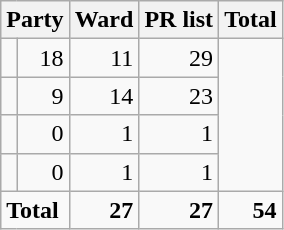<table class=wikitable style="text-align:right">
<tr>
<th colspan=2>Party</th>
<th>Ward</th>
<th>PR list</th>
<th>Total</th>
</tr>
<tr>
<td></td>
<td>18</td>
<td>11</td>
<td>29</td>
</tr>
<tr>
<td></td>
<td>9</td>
<td>14</td>
<td>23</td>
</tr>
<tr>
<td></td>
<td>0</td>
<td>1</td>
<td>1</td>
</tr>
<tr>
<td></td>
<td>0</td>
<td>1</td>
<td>1</td>
</tr>
<tr>
<td colspan="2" style="text-align:left"><strong>Total</strong></td>
<td><strong>27</strong></td>
<td><strong>27</strong></td>
<td><strong>54</strong></td>
</tr>
</table>
